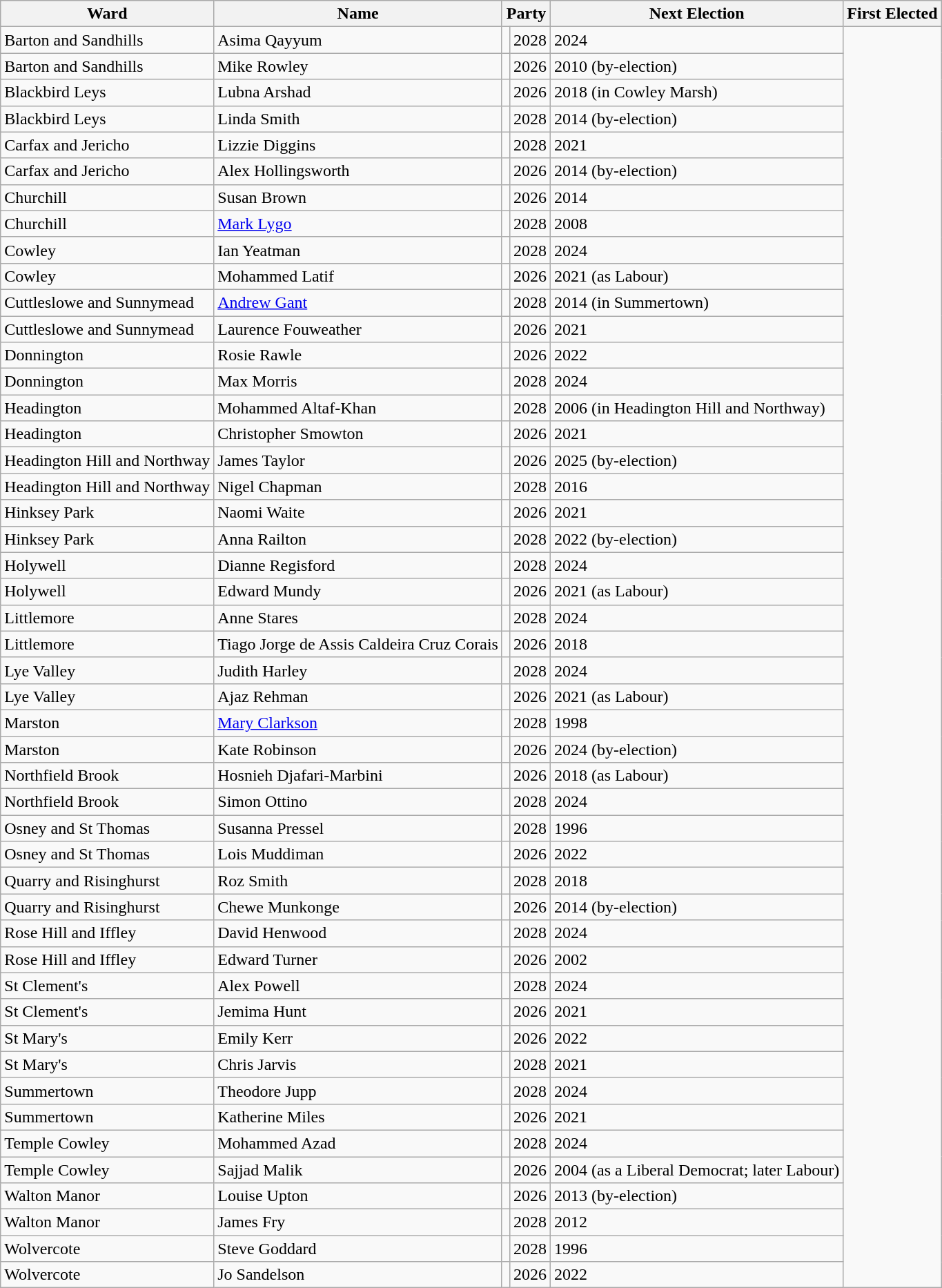<table class="wikitable sortable">
<tr>
<th>Ward</th>
<th>Name</th>
<th colspan="2">Party</th>
<th>Next Election</th>
<th>First Elected</th>
</tr>
<tr>
<td>Barton and Sandhills</td>
<td>Asima Qayyum</td>
<td></td>
<td>2028</td>
<td>2024</td>
</tr>
<tr>
<td>Barton and Sandhills</td>
<td>Mike Rowley</td>
<td></td>
<td>2026</td>
<td>2010 (by-election)</td>
</tr>
<tr>
<td>Blackbird Leys</td>
<td>Lubna Arshad</td>
<td></td>
<td>2026</td>
<td>2018 (in Cowley Marsh)</td>
</tr>
<tr>
<td>Blackbird Leys</td>
<td>Linda Smith</td>
<td></td>
<td>2028</td>
<td>2014 (by-election)</td>
</tr>
<tr>
<td>Carfax and Jericho</td>
<td>Lizzie Diggins</td>
<td></td>
<td>2028</td>
<td>2021</td>
</tr>
<tr>
<td>Carfax and Jericho</td>
<td>Alex Hollingsworth</td>
<td></td>
<td>2026</td>
<td>2014 (by-election)</td>
</tr>
<tr>
<td>Churchill</td>
<td>Susan Brown</td>
<td></td>
<td>2026</td>
<td>2014</td>
</tr>
<tr>
<td>Churchill</td>
<td><a href='#'>Mark Lygo</a></td>
<td></td>
<td>2028</td>
<td>2008</td>
</tr>
<tr>
<td>Cowley</td>
<td>Ian Yeatman</td>
<td></td>
<td>2028</td>
<td>2024</td>
</tr>
<tr>
<td>Cowley</td>
<td>Mohammed Latif</td>
<td></td>
<td>2026</td>
<td>2021 (as Labour)</td>
</tr>
<tr>
<td>Cuttleslowe and Sunnymead</td>
<td><a href='#'>Andrew Gant</a></td>
<td></td>
<td>2028</td>
<td>2014 (in Summertown)</td>
</tr>
<tr>
<td>Cuttleslowe and Sunnymead</td>
<td>Laurence Fouweather</td>
<td></td>
<td>2026</td>
<td>2021</td>
</tr>
<tr>
<td>Donnington</td>
<td>Rosie Rawle</td>
<td></td>
<td>2026</td>
<td>2022</td>
</tr>
<tr>
<td>Donnington</td>
<td>Max Morris</td>
<td></td>
<td>2028</td>
<td>2024</td>
</tr>
<tr>
<td>Headington</td>
<td>Mohammed Altaf-Khan</td>
<td></td>
<td>2028</td>
<td>2006 (in Headington Hill and Northway)</td>
</tr>
<tr>
<td>Headington</td>
<td>Christopher Smowton</td>
<td></td>
<td>2026</td>
<td>2021</td>
</tr>
<tr>
<td>Headington Hill and Northway</td>
<td>James Taylor</td>
<td></td>
<td>2026</td>
<td>2025 (by-election)</td>
</tr>
<tr>
<td>Headington Hill and Northway</td>
<td>Nigel Chapman</td>
<td></td>
<td>2028</td>
<td>2016</td>
</tr>
<tr>
<td>Hinksey Park</td>
<td>Naomi Waite</td>
<td></td>
<td>2026</td>
<td>2021</td>
</tr>
<tr>
<td>Hinksey Park</td>
<td>Anna Railton</td>
<td></td>
<td>2028</td>
<td>2022 (by-election)</td>
</tr>
<tr>
<td>Holywell</td>
<td>Dianne Regisford</td>
<td></td>
<td>2028</td>
<td>2024</td>
</tr>
<tr>
<td>Holywell</td>
<td>Edward Mundy</td>
<td></td>
<td>2026</td>
<td>2021 (as Labour)</td>
</tr>
<tr>
<td>Littlemore</td>
<td>Anne Stares</td>
<td></td>
<td>2028</td>
<td>2024</td>
</tr>
<tr>
<td>Littlemore</td>
<td>Tiago Jorge de Assis Caldeira Cruz Corais</td>
<td></td>
<td>2026</td>
<td>2018</td>
</tr>
<tr>
<td>Lye Valley</td>
<td>Judith Harley</td>
<td></td>
<td>2028</td>
<td>2024</td>
</tr>
<tr>
<td>Lye Valley</td>
<td>Ajaz Rehman</td>
<td></td>
<td>2026</td>
<td>2021 (as Labour)</td>
</tr>
<tr>
<td>Marston</td>
<td><a href='#'>Mary Clarkson</a></td>
<td></td>
<td>2028</td>
<td>1998</td>
</tr>
<tr>
<td>Marston</td>
<td>Kate Robinson</td>
<td></td>
<td>2026</td>
<td>2024 (by-election)</td>
</tr>
<tr>
<td>Northfield Brook</td>
<td>Hosnieh Djafari-Marbini</td>
<td></td>
<td>2026</td>
<td>2018 (as Labour)</td>
</tr>
<tr>
<td>Northfield Brook</td>
<td>Simon Ottino</td>
<td></td>
<td>2028</td>
<td>2024</td>
</tr>
<tr>
<td>Osney and St Thomas</td>
<td>Susanna Pressel</td>
<td></td>
<td>2028</td>
<td>1996</td>
</tr>
<tr>
<td>Osney and St Thomas</td>
<td>Lois Muddiman</td>
<td></td>
<td>2026</td>
<td>2022</td>
</tr>
<tr>
<td>Quarry and Risinghurst</td>
<td>Roz Smith</td>
<td></td>
<td>2028</td>
<td>2018</td>
</tr>
<tr>
<td>Quarry and Risinghurst</td>
<td>Chewe Munkonge</td>
<td></td>
<td>2026</td>
<td>2014 (by-election)</td>
</tr>
<tr>
<td>Rose Hill and Iffley</td>
<td>David Henwood</td>
<td></td>
<td>2028</td>
<td>2024</td>
</tr>
<tr>
<td>Rose Hill and Iffley</td>
<td>Edward Turner</td>
<td></td>
<td>2026</td>
<td>2002</td>
</tr>
<tr>
<td>St Clement's</td>
<td>Alex Powell</td>
<td></td>
<td>2028</td>
<td>2024</td>
</tr>
<tr>
<td>St Clement's</td>
<td>Jemima Hunt</td>
<td></td>
<td>2026</td>
<td>2021</td>
</tr>
<tr>
<td>St Mary's</td>
<td>Emily Kerr</td>
<td></td>
<td>2026</td>
<td>2022</td>
</tr>
<tr>
<td>St Mary's</td>
<td>Chris Jarvis</td>
<td></td>
<td>2028</td>
<td>2021</td>
</tr>
<tr>
<td>Summertown</td>
<td>Theodore Jupp</td>
<td></td>
<td>2028</td>
<td>2024</td>
</tr>
<tr>
<td>Summertown</td>
<td>Katherine Miles</td>
<td></td>
<td>2026</td>
<td>2021</td>
</tr>
<tr>
<td>Temple Cowley</td>
<td>Mohammed Azad</td>
<td></td>
<td>2028</td>
<td>2024</td>
</tr>
<tr>
<td>Temple Cowley</td>
<td>Sajjad Malik</td>
<td></td>
<td>2026</td>
<td>2004 (as a Liberal Democrat; later Labour)</td>
</tr>
<tr>
<td>Walton Manor</td>
<td>Louise Upton</td>
<td></td>
<td>2026</td>
<td>2013 (by-election)</td>
</tr>
<tr>
<td>Walton Manor</td>
<td>James Fry</td>
<td></td>
<td>2028</td>
<td>2012</td>
</tr>
<tr>
<td>Wolvercote</td>
<td>Steve Goddard</td>
<td></td>
<td>2028</td>
<td>1996</td>
</tr>
<tr>
<td>Wolvercote</td>
<td>Jo Sandelson</td>
<td></td>
<td>2026</td>
<td>2022</td>
</tr>
</table>
